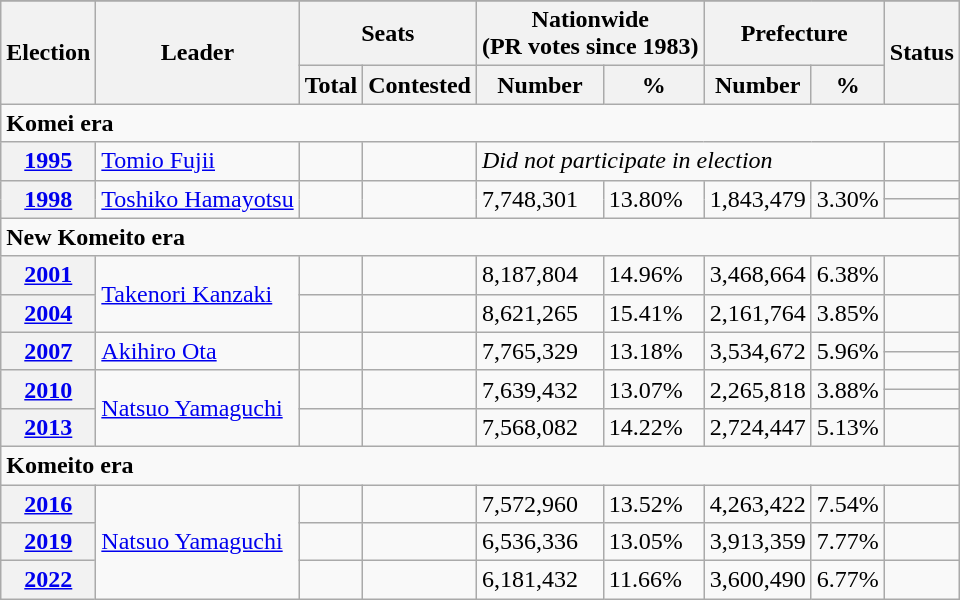<table class="wikitable">
<tr>
</tr>
<tr>
<th rowspan=2>Election</th>
<th rowspan=2>Leader</th>
<th colspan=2>Seats</th>
<th colspan=2>Nationwide<br>(PR votes since 1983)</th>
<th colspan=2>Prefecture</th>
<th rowspan=2>Status</th>
</tr>
<tr>
<th>Total</th>
<th>Contested</th>
<th>Number</th>
<th>%</th>
<th>Number</th>
<th>%</th>
</tr>
<tr>
<td colspan="9"><strong>Komei era</strong></td>
</tr>
<tr>
<th><a href='#'>1995</a></th>
<td><a href='#'>Tomio Fujii</a></td>
<td></td>
<td></td>
<td colspan="4"><em>Did not participate in election</em></td>
<td></td>
</tr>
<tr>
<th rowspan="2"><a href='#'>1998</a></th>
<td rowspan="2"><a href='#'>Toshiko Hamayotsu</a></td>
<td rowspan="2"></td>
<td rowspan="2"></td>
<td rowspan="2">7,748,301</td>
<td rowspan="2">13.80%</td>
<td rowspan="2">1,843,479</td>
<td rowspan="2">3.30%</td>
<td></td>
</tr>
<tr>
<td></td>
</tr>
<tr>
<td colspan="9"><strong>New Komeito era</strong></td>
</tr>
<tr>
<th><a href='#'>2001</a></th>
<td rowspan="2"><a href='#'>Takenori Kanzaki</a></td>
<td></td>
<td></td>
<td>8,187,804</td>
<td>14.96%</td>
<td>3,468,664</td>
<td>6.38%</td>
<td></td>
</tr>
<tr>
<th><a href='#'>2004</a></th>
<td></td>
<td></td>
<td>8,621,265</td>
<td>15.41%</td>
<td>2,161,764</td>
<td>3.85%</td>
<td></td>
</tr>
<tr>
<th rowspan="2"><a href='#'>2007</a></th>
<td rowspan="2"><a href='#'>Akihiro Ota</a></td>
<td rowspan="2"></td>
<td rowspan="2"></td>
<td rowspan="2">7,765,329</td>
<td rowspan="2">13.18%</td>
<td rowspan="2">3,534,672</td>
<td rowspan="2">5.96%</td>
<td></td>
</tr>
<tr>
<td></td>
</tr>
<tr>
<th rowspan="2"><a href='#'>2010</a></th>
<td rowspan="3"><a href='#'>Natsuo Yamaguchi</a></td>
<td rowspan="2"></td>
<td rowspan="2"></td>
<td rowspan="2">7,639,432</td>
<td rowspan="2">13.07%</td>
<td rowspan="2">2,265,818</td>
<td rowspan="2">3.88%</td>
<td></td>
</tr>
<tr>
<td></td>
</tr>
<tr>
<th><a href='#'>2013</a></th>
<td></td>
<td></td>
<td>7,568,082</td>
<td>14.22%</td>
<td>2,724,447</td>
<td>5.13%</td>
<td></td>
</tr>
<tr>
<td colspan="9"><strong>Komeito era</strong></td>
</tr>
<tr>
<th><a href='#'>2016</a></th>
<td rowspan="3"><a href='#'>Natsuo Yamaguchi</a></td>
<td></td>
<td></td>
<td>7,572,960</td>
<td>13.52%</td>
<td>4,263,422</td>
<td>7.54%</td>
<td></td>
</tr>
<tr>
<th><a href='#'>2019</a></th>
<td></td>
<td></td>
<td>6,536,336</td>
<td>13.05%</td>
<td>3,913,359</td>
<td>7.77%</td>
<td></td>
</tr>
<tr>
<th><a href='#'>2022</a></th>
<td></td>
<td></td>
<td>6,181,432</td>
<td>11.66%</td>
<td>3,600,490</td>
<td>6.77%</td>
<td></td>
</tr>
</table>
